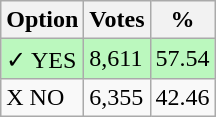<table class="wikitable">
<tr>
<th>Option</th>
<th>Votes</th>
<th>%</th>
</tr>
<tr>
<td style=background:#bbf8be>✓ YES</td>
<td style=background:#bbf8be>8,611</td>
<td style=background:#bbf8be>57.54</td>
</tr>
<tr>
<td>X NO</td>
<td>6,355</td>
<td>42.46</td>
</tr>
</table>
